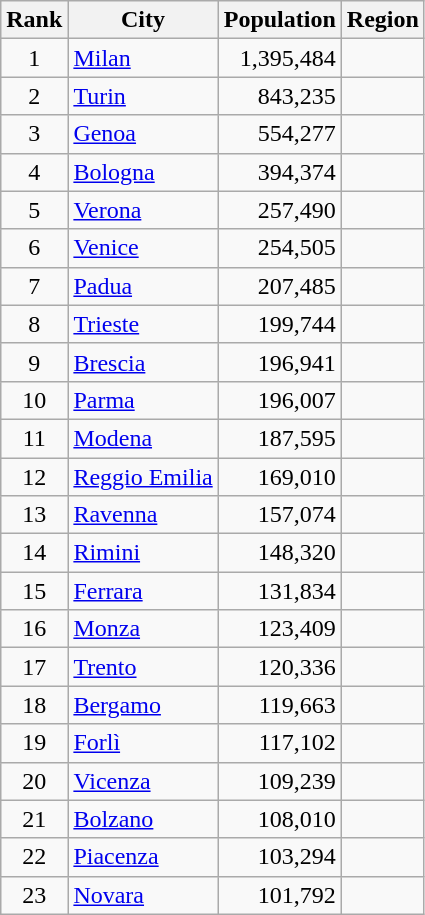<table class="wikitable sortable" style="text-align:right;">
<tr>
<th>Rank</th>
<th>City</th>
<th>Population</th>
<th>Region</th>
</tr>
<tr>
<td align=center>1</td>
<td style="text-align:left;"><a href='#'>Milan</a></td>
<td>1,395,484</td>
<td style="text-align:left;"></td>
</tr>
<tr>
<td align=center>2</td>
<td style="text-align:left;"><a href='#'>Turin</a></td>
<td>843,235</td>
<td style="text-align:left;"></td>
</tr>
<tr>
<td align=center>3</td>
<td style="text-align:left;"><a href='#'>Genoa</a></td>
<td>554,277</td>
<td style="text-align:left;"></td>
</tr>
<tr>
<td align=center>4</td>
<td style="text-align:left;"><a href='#'>Bologna</a></td>
<td>394,374</td>
<td style="text-align:left;"></td>
</tr>
<tr>
<td align=center>5</td>
<td style="text-align:left;"><a href='#'>Verona</a></td>
<td>257,490</td>
<td style="text-align:left;"></td>
</tr>
<tr>
<td align=center>6</td>
<td style="text-align:left;"><a href='#'>Venice</a></td>
<td>254,505</td>
<td style="text-align:left;"></td>
</tr>
<tr>
<td align=center>7</td>
<td style="text-align:left;"><a href='#'>Padua</a></td>
<td>207,485</td>
<td style="text-align:left;"></td>
</tr>
<tr>
<td align=center>8</td>
<td style="text-align:left;"><a href='#'>Trieste</a></td>
<td>199,744</td>
<td style="text-align:left;"></td>
</tr>
<tr>
<td align=center>9</td>
<td style="text-align:left;"><a href='#'>Brescia</a></td>
<td>196,941</td>
<td style="text-align:left;"></td>
</tr>
<tr>
<td align=center>10</td>
<td style="text-align:left;"><a href='#'>Parma</a></td>
<td>196,007</td>
<td style="text-align:left;"></td>
</tr>
<tr>
<td align=center>11</td>
<td style="text-align:left;"><a href='#'>Modena</a></td>
<td>187,595</td>
<td style="text-align:left;"></td>
</tr>
<tr>
<td align=center>12</td>
<td style="text-align:left;"><a href='#'>Reggio Emilia</a></td>
<td>169,010</td>
<td style="text-align:left;"></td>
</tr>
<tr>
<td align=center>13</td>
<td style="text-align:left;"><a href='#'>Ravenna</a></td>
<td>157,074</td>
<td style="text-align:left;"></td>
</tr>
<tr>
<td align=center>14</td>
<td style="text-align:left;"><a href='#'>Rimini</a></td>
<td>148,320</td>
<td style="text-align:left;"></td>
</tr>
<tr>
<td align=center>15</td>
<td style="text-align:left;"><a href='#'>Ferrara</a></td>
<td>131,834</td>
<td style="text-align:left;"></td>
</tr>
<tr>
<td align=center>16</td>
<td style="text-align:left;"><a href='#'>Monza</a></td>
<td>123,409</td>
<td style="text-align:left;"></td>
</tr>
<tr>
<td align=center>17</td>
<td style="text-align:left;"><a href='#'>Trento</a></td>
<td>120,336</td>
<td style="text-align:left;"></td>
</tr>
<tr>
<td align=center>18</td>
<td style="text-align:left;"><a href='#'>Bergamo</a></td>
<td>119,663</td>
<td style="text-align:left;"></td>
</tr>
<tr>
<td align=center>19</td>
<td style="text-align:left;"><a href='#'>Forlì</a></td>
<td>117,102</td>
<td style="text-align:left;"></td>
</tr>
<tr>
<td align=center>20</td>
<td style="text-align:left;"><a href='#'>Vicenza</a></td>
<td>109,239</td>
<td style="text-align:left;"></td>
</tr>
<tr>
<td align=center>21</td>
<td style="text-align:left;"><a href='#'>Bolzano</a></td>
<td>108,010</td>
<td style="text-align:left;"></td>
</tr>
<tr>
<td align=center>22</td>
<td style="text-align:left;"><a href='#'>Piacenza</a></td>
<td>103,294</td>
<td style="text-align:left;"></td>
</tr>
<tr>
<td align=center>23</td>
<td style="text-align:left;"><a href='#'>Novara</a></td>
<td>101,792</td>
<td style="text-align:left;"></td>
</tr>
</table>
